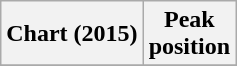<table class="wikitable sortable plainrowheaders">
<tr>
<th>Chart (2015)</th>
<th>Peak<br>position</th>
</tr>
<tr>
</tr>
</table>
